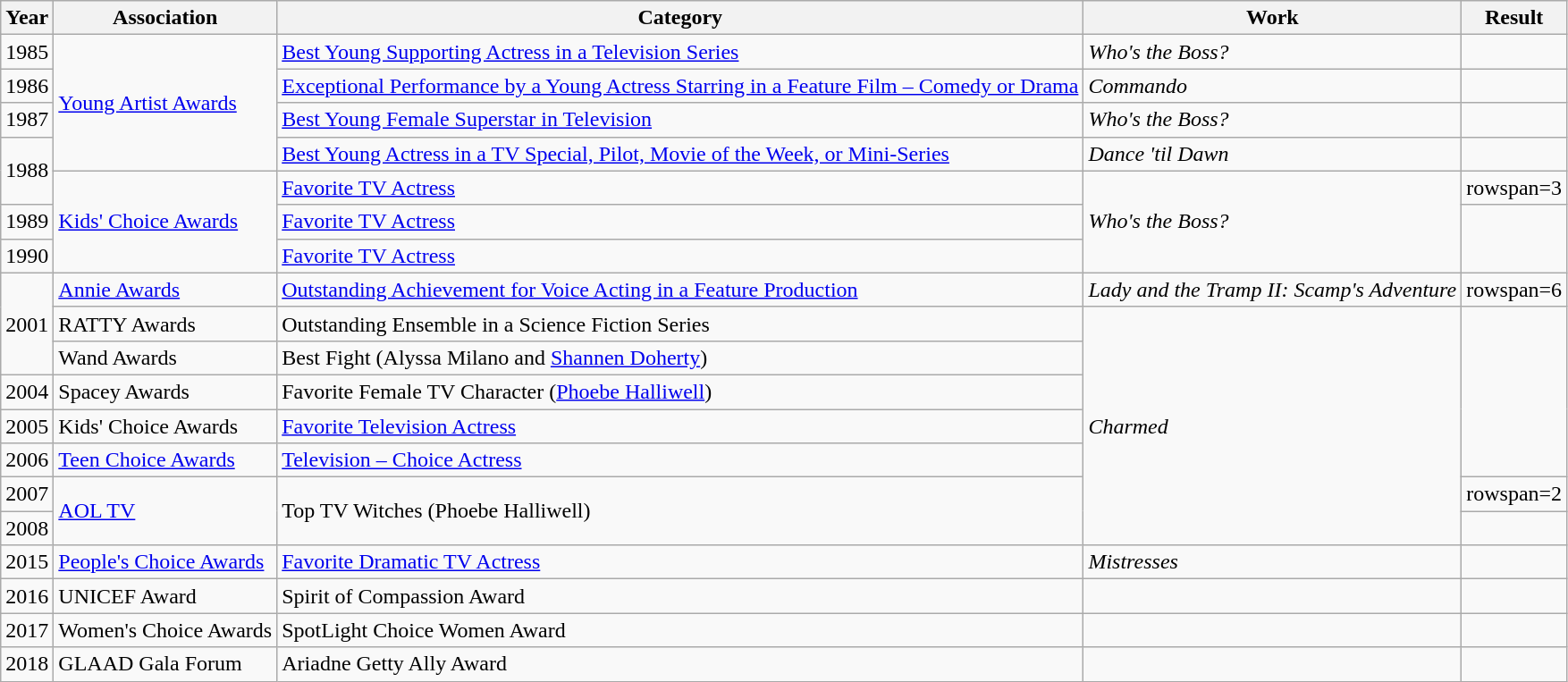<table class="wikitable sortable">
<tr>
<th>Year</th>
<th>Association</th>
<th>Category</th>
<th>Work</th>
<th>Result</th>
</tr>
<tr>
<td>1985</td>
<td rowspan=4><a href='#'>Young Artist Awards</a></td>
<td><a href='#'>Best Young Supporting Actress in a Television Series</a></td>
<td><em>Who's the Boss?</em></td>
<td></td>
</tr>
<tr>
<td>1986</td>
<td><a href='#'>Exceptional Performance by a Young Actress Starring in a Feature Film – Comedy or Drama</a></td>
<td><em>Commando</em></td>
<td></td>
</tr>
<tr>
<td>1987</td>
<td><a href='#'>Best Young Female Superstar in Television</a></td>
<td><em>Who's the Boss?</em></td>
<td></td>
</tr>
<tr>
<td rowspan=2>1988</td>
<td><a href='#'>Best Young Actress in a TV Special, Pilot, Movie of the Week, or Mini-Series</a></td>
<td><em>Dance 'til Dawn</em></td>
<td></td>
</tr>
<tr>
<td rowspan=3><a href='#'>Kids' Choice Awards</a></td>
<td><a href='#'>Favorite TV Actress</a></td>
<td rowspan=3><em>Who's the Boss?</em></td>
<td>rowspan=3  </td>
</tr>
<tr>
<td>1989</td>
<td><a href='#'>Favorite TV Actress</a></td>
</tr>
<tr>
<td>1990</td>
<td><a href='#'>Favorite TV Actress</a></td>
</tr>
<tr>
<td rowspan=3>2001</td>
<td><a href='#'>Annie Awards</a></td>
<td><a href='#'>Outstanding Achievement for Voice Acting in a Feature Production</a></td>
<td><em>Lady and the Tramp II: Scamp's Adventure</em></td>
<td>rowspan=6 </td>
</tr>
<tr>
<td>RATTY Awards</td>
<td>Outstanding Ensemble in a Science Fiction Series</td>
<td rowspan=7><em>Charmed</em></td>
</tr>
<tr>
<td>Wand Awards</td>
<td>Best Fight (Alyssa Milano and <a href='#'>Shannen Doherty</a>)</td>
</tr>
<tr>
<td>2004</td>
<td>Spacey Awards</td>
<td>Favorite Female TV Character (<a href='#'>Phoebe Halliwell</a>)</td>
</tr>
<tr>
<td>2005</td>
<td>Kids' Choice Awards</td>
<td><a href='#'>Favorite Television Actress</a></td>
</tr>
<tr>
<td>2006</td>
<td><a href='#'>Teen Choice Awards</a></td>
<td><a href='#'>Television – Choice Actress</a></td>
</tr>
<tr>
<td>2007</td>
<td rowspan=2><a href='#'>AOL TV</a></td>
<td rowspan=2>Top TV Witches (Phoebe Halliwell)</td>
<td>rowspan=2 </td>
</tr>
<tr>
<td>2008</td>
</tr>
<tr>
<td>2015</td>
<td><a href='#'>People's Choice Awards</a></td>
<td><a href='#'>Favorite Dramatic TV Actress</a></td>
<td><em>Mistresses</em></td>
<td></td>
</tr>
<tr>
<td>2016</td>
<td>UNICEF Award</td>
<td>Spirit of Compassion Award</td>
<td></td>
<td></td>
</tr>
<tr>
<td>2017</td>
<td>Women's Choice Awards</td>
<td>SpotLight Choice Women Award</td>
<td></td>
<td></td>
</tr>
<tr>
<td>2018</td>
<td>GLAAD Gala Forum</td>
<td>Ariadne Getty Ally Award</td>
<td></td>
<td></td>
</tr>
</table>
